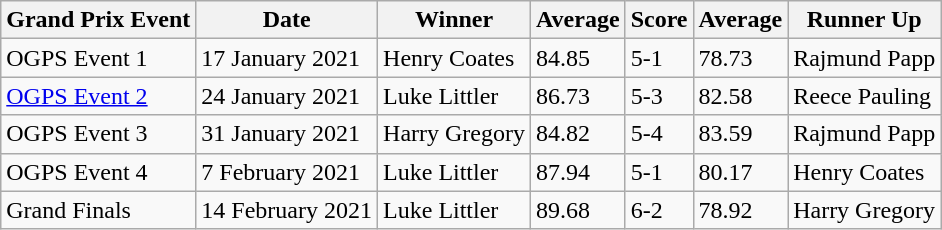<table class="wikitable">
<tr>
<th>Grand Prix Event</th>
<th>Date</th>
<th>Winner</th>
<th>Average</th>
<th>Score</th>
<th>Average</th>
<th>Runner Up</th>
</tr>
<tr>
<td>OGPS Event 1</td>
<td>17 January 2021</td>
<td>Henry Coates </td>
<td>84.85</td>
<td>5-1</td>
<td>78.73</td>
<td>Rajmund Papp </td>
</tr>
<tr>
<td><a href='#'>OGPS Event 2</a></td>
<td>24 January 2021</td>
<td>Luke Littler </td>
<td>86.73</td>
<td>5-3</td>
<td>82.58</td>
<td>Reece Pauling </td>
</tr>
<tr>
<td>OGPS Event 3</td>
<td>31 January 2021</td>
<td>Harry Gregory </td>
<td>84.82</td>
<td>5-4</td>
<td>83.59</td>
<td>Rajmund Papp </td>
</tr>
<tr>
<td>OGPS Event 4</td>
<td>7 February 2021</td>
<td>Luke Littler </td>
<td>87.94</td>
<td>5-1</td>
<td>80.17</td>
<td>Henry Coates </td>
</tr>
<tr>
<td>Grand Finals</td>
<td>14 February 2021</td>
<td>Luke Littler </td>
<td>89.68</td>
<td>6-2</td>
<td>78.92</td>
<td>Harry Gregory </td>
</tr>
</table>
